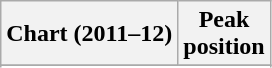<table class="wikitable sortable">
<tr>
<th>Chart (2011–12)</th>
<th>Peak<br>position</th>
</tr>
<tr>
</tr>
<tr>
</tr>
<tr>
</tr>
<tr>
</tr>
</table>
